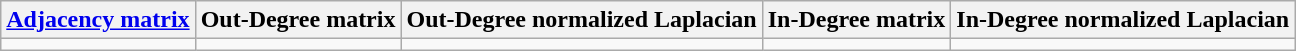<table class="wikitable">
<tr>
<th><a href='#'>Adjacency matrix</a></th>
<th>Out-Degree matrix</th>
<th>Out-Degree normalized Laplacian</th>
<th>In-Degree matrix</th>
<th>In-Degree normalized Laplacian</th>
</tr>
<tr>
<td></td>
<td></td>
<td></td>
<td></td>
<td></td>
</tr>
</table>
